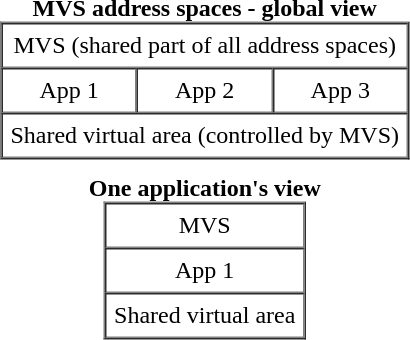<table cellpadding="5" cellspacing="0" align="right">
<tr>
<td align="center"><strong>MVS address spaces - global view</strong><br><table border="1" cellpadding="5" cellspacing="0">
<tr>
<td colspan="3" align="center">MVS (shared part of all address spaces)</td>
</tr>
<tr>
<td align="center">App 1</td>
<td align="center">App 2</td>
<td align="center">App 3</td>
</tr>
<tr>
<td colspan="3" align="center">Shared virtual area (controlled by MVS)</td>
</tr>
</table>
</td>
</tr>
<tr>
<td align="center"><strong>One application's view</strong><br><table border="1" cellpadding="5" cellspacing="0">
<tr>
<td align="center">MVS</td>
</tr>
<tr>
<td align="center">App 1</td>
</tr>
<tr>
<td align="center">Shared virtual area</td>
</tr>
<tr>
</tr>
</table>
</td>
</tr>
</table>
